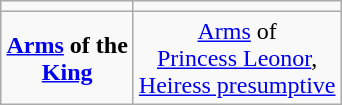<table class="wikitable" style="margin:1em auto; text-align:center;">
<tr>
<td></td>
<td></td>
</tr>
<tr>
<td><strong><a href='#'>Arms</a> of the<br><a href='#'>King</a></strong></td>
<td><a href='#'>Arms</a> of <br><a href='#'>Princess Leonor</a>,<br><a href='#'>Heiress presumptive</a></td>
</tr>
</table>
